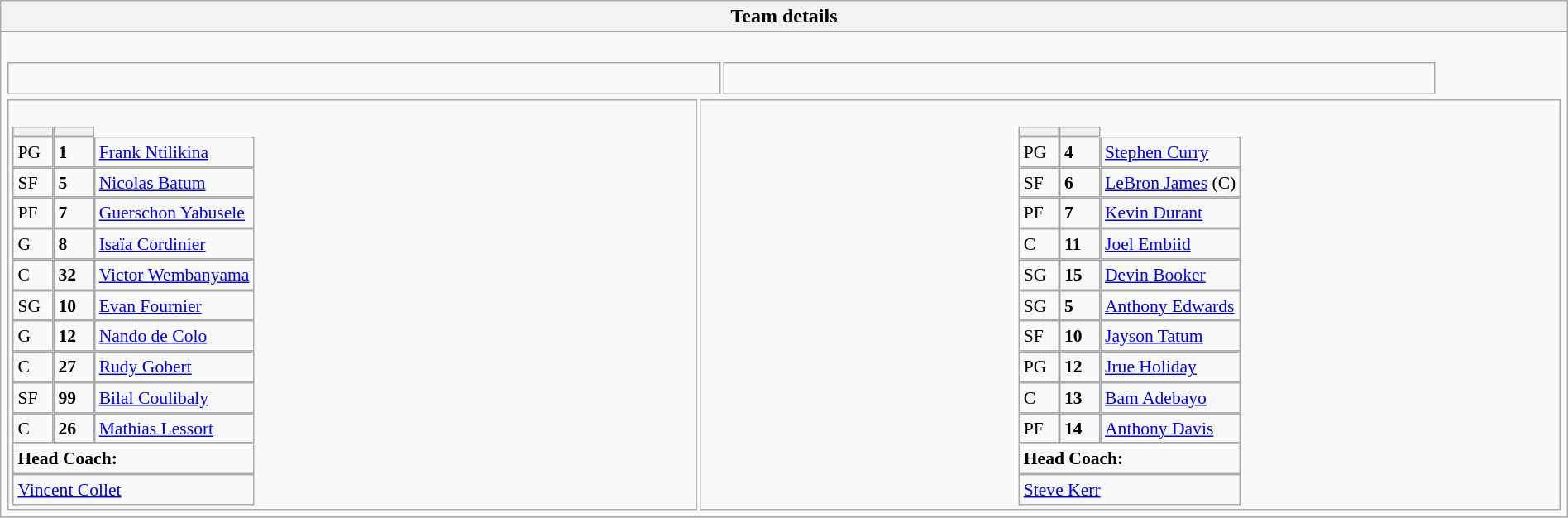<table style="width:100%" class="wikitable collapsible collapsed">
<tr>
<th>Team details</th>
</tr>
<tr>
<td><br><table width=92% |>
<tr>
<td><br></td>
<td><br></td>
</tr>
</table>
<table style="width:100%">
<tr>
<td style="vertical-align:top;width:40%"><br><table style="font-size:90%" cellspacing="0" cellpadding="0">
<tr>
<th width="25"></th>
<th width="25"></th>
</tr>
<tr>
<td>PG</td>
<td><strong>1</strong></td>
<td><a href='#'>Frank Ntilikina</a></td>
</tr>
<tr>
<td>SF</td>
<td><strong>5</strong></td>
<td><a href='#'>Nicolas Batum</a></td>
</tr>
<tr>
<td>PF</td>
<td><strong>7</strong></td>
<td><a href='#'>Guerschon Yabusele</a></td>
</tr>
<tr>
<td>G</td>
<td><strong>8</strong></td>
<td><a href='#'>Isaïa Cordinier</a></td>
</tr>
<tr>
<td>C</td>
<td><strong>32</strong></td>
<td><a href='#'>Victor Wembanyama</a><br></td>
</tr>
<tr>
<td>SG</td>
<td><strong>10</strong></td>
<td><a href='#'>Evan Fournier</a></td>
</tr>
<tr>
<td>G</td>
<td><strong>12</strong></td>
<td><a href='#'>Nando de Colo</a></td>
</tr>
<tr>
<td>C</td>
<td><strong>27</strong></td>
<td><a href='#'>Rudy Gobert</a></td>
</tr>
<tr>
<td>SF</td>
<td><strong>99</strong></td>
<td><a href='#'>Bilal Coulibaly</a></td>
</tr>
<tr>
<td>C</td>
<td><strong>26</strong></td>
<td><a href='#'>Mathias Lessort</a></td>
</tr>
<tr>
</tr>
<tr>
<td colspan=3><strong>Head Coach:</strong></td>
</tr>
<tr>
<td colspan=4> <a href='#'>Vincent Collet</a></td>
</tr>
</table>
</td>
<td valign="top" width="50%"><br><table cellspacing="0" cellpadding="0" style="font-size:90%;margin:auto">
<tr>
<th width="25"></th>
<th width="25"></th>
</tr>
<tr>
<td>PG</td>
<td><strong>4</strong></td>
<td><a href='#'>Stephen Curry</a></td>
</tr>
<tr>
<td>SF</td>
<td><strong>6</strong></td>
<td><a href='#'>LeBron James</a> (C)</td>
</tr>
<tr>
<td>PF</td>
<td><strong>7</strong></td>
<td><a href='#'>Kevin Durant</a></td>
</tr>
<tr>
<td>C</td>
<td><strong>11</strong></td>
<td><a href='#'>Joel Embiid</a></td>
</tr>
<tr>
<td>SG</td>
<td><strong>15</strong></td>
<td><a href='#'>Devin Booker</a><br></td>
</tr>
<tr>
<td>SG</td>
<td><strong>5</strong></td>
<td><a href='#'>Anthony Edwards</a></td>
</tr>
<tr>
<td>SF</td>
<td><strong>10</strong></td>
<td><a href='#'>Jayson Tatum</a></td>
</tr>
<tr>
<td>PG</td>
<td><strong>12</strong></td>
<td><a href='#'>Jrue Holiday</a></td>
</tr>
<tr>
<td>C</td>
<td><strong>13</strong></td>
<td><a href='#'>Bam Adebayo</a></td>
</tr>
<tr>
<td>PF</td>
<td><strong>14</strong></td>
<td><a href='#'>Anthony Davis</a></td>
</tr>
<tr>
</tr>
<tr>
<td colspan=3><strong>Head Coach:</strong></td>
</tr>
<tr>
<td colspan=4> <a href='#'>Steve Kerr</a></td>
</tr>
</table>
</td>
</tr>
</table>
</td>
</tr>
</table>
